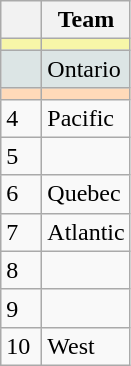<table class="wikitable">
<tr>
<th width=20></th>
<th>Team</th>
</tr>
<tr style="background:#F7F6A8;">
<td align="center"></td>
<td></td>
</tr>
<tr style="background:#DCE5E5;">
<td align="center"></td>
<td> Ontario</td>
</tr>
<tr style="background:#FFDAB9;">
<td align="center"></td>
<td></td>
</tr>
<tr>
<td>4</td>
<td> Pacific</td>
</tr>
<tr>
<td>5</td>
<td></td>
</tr>
<tr>
<td>6</td>
<td> Quebec</td>
</tr>
<tr>
<td>7</td>
<td> Atlantic</td>
</tr>
<tr>
<td>8</td>
<td></td>
</tr>
<tr>
<td>9</td>
<td></td>
</tr>
<tr>
<td>10</td>
<td> West</td>
</tr>
</table>
